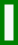<table class="wikitable" style="border: 3px solid green">
<tr>
<td><br></td>
</tr>
</table>
